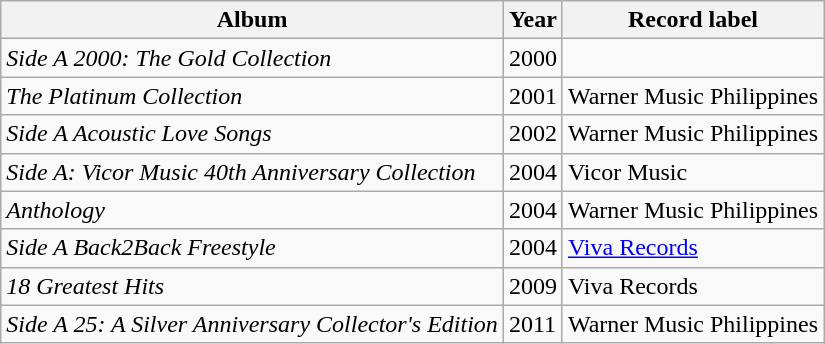<table class="wikitable">
<tr>
<th>Album</th>
<th>Year</th>
<th>Record label</th>
</tr>
<tr>
<td><em>Side A 2000: The Gold Collection</em></td>
<td>2000</td>
<td></td>
</tr>
<tr>
<td><em>The Platinum Collection</em></td>
<td>2001</td>
<td>Warner Music Philippines</td>
</tr>
<tr>
<td><em>Side A Acoustic Love Songs</em></td>
<td>2002</td>
<td>Warner Music Philippines</td>
</tr>
<tr>
<td><em>Side A: Vicor Music 40th Anniversary Collection</em></td>
<td>2004</td>
<td>Vicor Music</td>
</tr>
<tr>
<td><em>Anthology</em></td>
<td>2004</td>
<td>Warner Music Philippines</td>
</tr>
<tr>
<td><em>Side A Back2Back Freestyle</em></td>
<td>2004</td>
<td><a href='#'>Viva Records</a></td>
</tr>
<tr>
<td><em>18 Greatest Hits</em></td>
<td>2009</td>
<td>Viva Records</td>
</tr>
<tr>
<td><em>Side A 25: A Silver Anniversary Collector's Edition</em></td>
<td>2011</td>
<td>Warner Music Philippines</td>
</tr>
</table>
